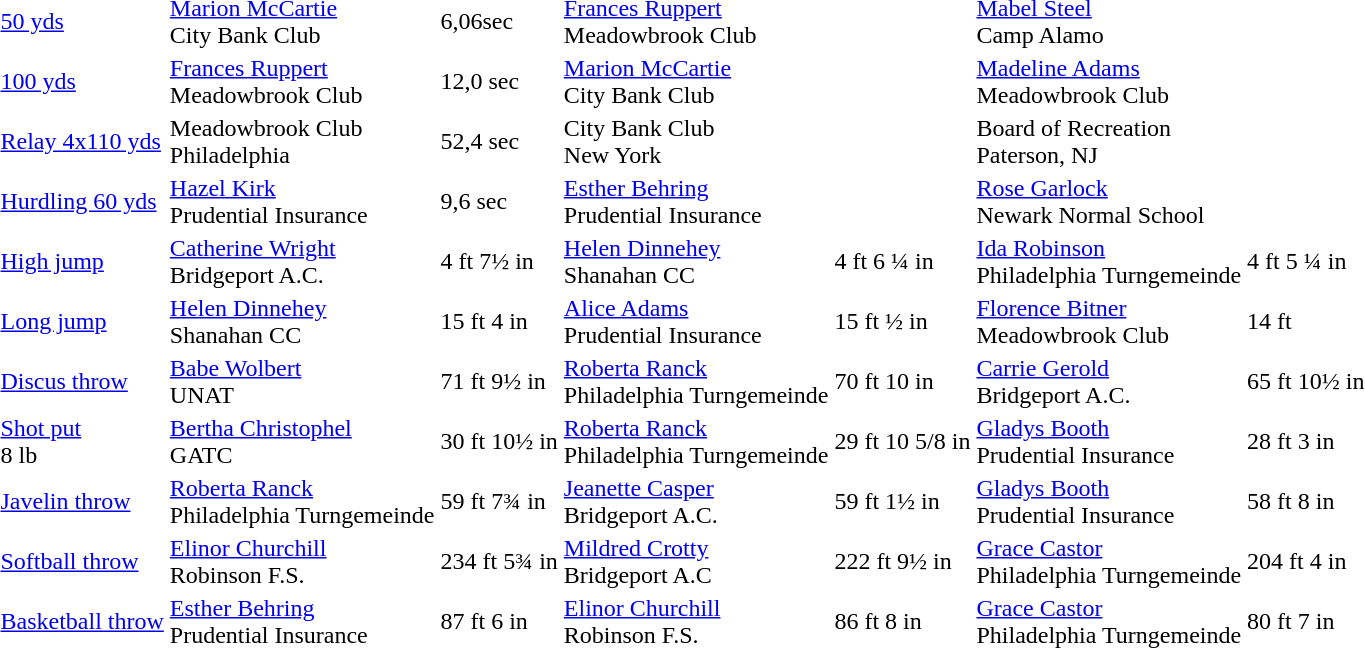<table>
<tr>
<td><a href='#'>50 yds</a></td>
<td><a href='#'>Marion McCartie</a><br> City Bank Club</td>
<td>6,06sec</td>
<td><a href='#'>Frances Ruppert</a><br> Meadowbrook Club</td>
<td></td>
<td><a href='#'>Mabel Steel</a><br> Camp Alamo</td>
<td></td>
</tr>
<tr>
<td><a href='#'>100 yds</a></td>
<td><a href='#'>Frances Ruppert</a><br> Meadowbrook Club</td>
<td>12,0 sec</td>
<td><a href='#'>Marion McCartie</a><br> City Bank Club</td>
<td></td>
<td><a href='#'>Madeline Adams</a><br> Meadowbrook Club</td>
<td></td>
</tr>
<tr>
<td><a href='#'>Relay 4x110 yds</a></td>
<td>Meadowbrook Club <br> Philadelphia</td>
<td>52,4 sec</td>
<td>City Bank Club <br> New York</td>
<td></td>
<td>Board of Recreation <br> Paterson, NJ</td>
<td></td>
</tr>
<tr>
<td><a href='#'>Hurdling 60 yds</a></td>
<td><a href='#'>Hazel Kirk</a><br> Prudential Insurance</td>
<td>9,6 sec</td>
<td><a href='#'>Esther Behring</a><br> Prudential Insurance</td>
<td></td>
<td><a href='#'>Rose Garlock</a><br> Newark Normal School</td>
<td></td>
</tr>
<tr>
<td><a href='#'>High jump</a></td>
<td><a href='#'>Catherine Wright</a><br> Bridgeport A.C.</td>
<td>4 ft 7½ in</td>
<td><a href='#'>Helen Dinnehey</a><br> Shanahan CC</td>
<td>4 ft 6 ¼ in</td>
<td><a href='#'>Ida Robinson</a><br> Philadelphia Turngemeinde</td>
<td>4 ft 5 ¼ in</td>
</tr>
<tr>
<td><a href='#'>Long jump</a></td>
<td><a href='#'>Helen Dinnehey</a><br> Shanahan CC</td>
<td>15 ft 4 in</td>
<td><a href='#'>Alice Adams</a><br> Prudential Insurance</td>
<td>15 ft ½ in</td>
<td><a href='#'>Florence Bitner</a><br> Meadowbrook Club</td>
<td>14 ft</td>
</tr>
<tr>
<td><a href='#'>Discus throw</a></td>
<td><a href='#'>Babe Wolbert</a><br> UNAT</td>
<td>71 ft 9½ in</td>
<td><a href='#'>Roberta Ranck</a><br> Philadelphia Turngemeinde</td>
<td>70 ft 10 in</td>
<td><a href='#'>Carrie Gerold</a><br> Bridgeport A.C.</td>
<td>65 ft 10½ in</td>
</tr>
<tr>
<td><a href='#'>Shot put</a> <br>8 lb</td>
<td><a href='#'>Bertha Christophel</a><br> GATC</td>
<td>30 ft 10½ in</td>
<td><a href='#'>Roberta Ranck</a><br> Philadelphia Turngemeinde</td>
<td>29 ft 10 5/8 in</td>
<td><a href='#'>Gladys Booth</a><br> Prudential Insurance</td>
<td>28 ft 3 in</td>
</tr>
<tr>
<td><a href='#'>Javelin throw</a></td>
<td><a href='#'>Roberta Ranck</a><br> Philadelphia Turngemeinde</td>
<td>59 ft 7¾ in</td>
<td><a href='#'>Jeanette Casper</a><br> Bridgeport A.C.</td>
<td>59 ft 1½ in</td>
<td><a href='#'>Gladys Booth</a><br> Prudential Insurance</td>
<td>58 ft 8 in</td>
</tr>
<tr>
<td><a href='#'>Softball throw</a></td>
<td><a href='#'>Elinor Churchill</a><br> Robinson F.S.</td>
<td>234 ft 5¾ in</td>
<td><a href='#'>Mildred Crotty</a><br> Bridgeport A.C</td>
<td>222 ft 9½ in</td>
<td><a href='#'>Grace Castor</a><br> Philadelphia Turngemeinde</td>
<td>204 ft 4 in</td>
</tr>
<tr>
<td><a href='#'>Basketball throw</a></td>
<td><a href='#'>Esther Behring</a><br> Prudential Insurance</td>
<td>87 ft 6 in</td>
<td><a href='#'>Elinor Churchill</a><br> Robinson F.S.</td>
<td>86 ft 8 in</td>
<td><a href='#'>Grace Castor</a><br> Philadelphia Turngemeinde</td>
<td>80 ft 7 in</td>
</tr>
<tr>
</tr>
</table>
